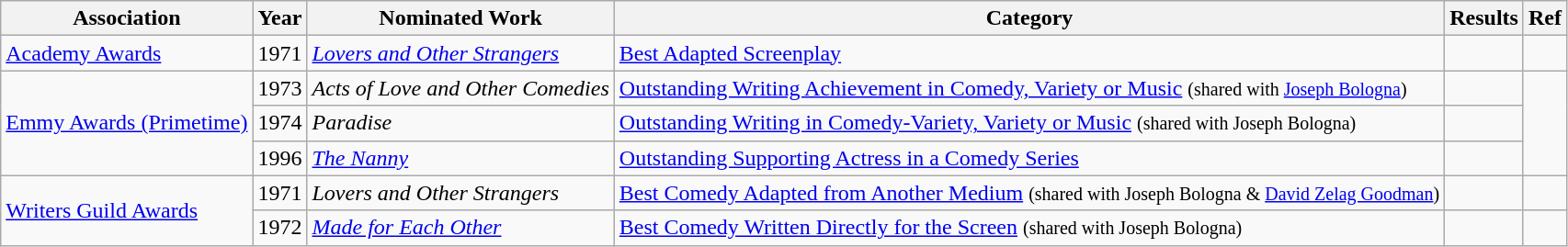<table class="wikitable">
<tr>
<th>Association</th>
<th>Year</th>
<th>Nominated Work</th>
<th>Category</th>
<th>Results</th>
<th>Ref</th>
</tr>
<tr>
<td><a href='#'>Academy Awards</a></td>
<td>1971</td>
<td><em><a href='#'>Lovers and Other Strangers</a></em></td>
<td><a href='#'>Best Adapted Screenplay</a></td>
<td></td>
<td></td>
</tr>
<tr>
<td rowspan="3"><a href='#'>Emmy Awards (Primetime)</a></td>
<td>1973</td>
<td><em>Acts of Love and Other Comedies</em></td>
<td><a href='#'>Outstanding Writing Achievement in Comedy, Variety or Music</a> <small>(shared with <a href='#'>Joseph Bologna</a>)</small></td>
<td></td>
<td rowspan="3"></td>
</tr>
<tr>
<td>1974</td>
<td><em>Paradise</em></td>
<td><a href='#'>Outstanding Writing in Comedy-Variety, Variety or Music</a> <small>(shared with Joseph Bologna)</small></td>
<td></td>
</tr>
<tr>
<td>1996</td>
<td><em><a href='#'>The Nanny</a></em></td>
<td><a href='#'>Outstanding Supporting Actress in a Comedy Series</a></td>
<td></td>
</tr>
<tr>
<td rowspan="2"><a href='#'>Writers Guild Awards</a></td>
<td>1971</td>
<td><em>Lovers and Other Strangers</em></td>
<td><a href='#'>Best Comedy Adapted from Another Medium</a> <small>(shared with Joseph Bologna & <a href='#'>David Zelag Goodman</a>)</small></td>
<td></td>
<td></td>
</tr>
<tr>
<td>1972</td>
<td><em><a href='#'>Made for Each Other</a></em></td>
<td><a href='#'>Best Comedy Written Directly for the Screen</a> <small>(shared with Joseph Bologna)</small></td>
<td></td>
<td></td>
</tr>
</table>
